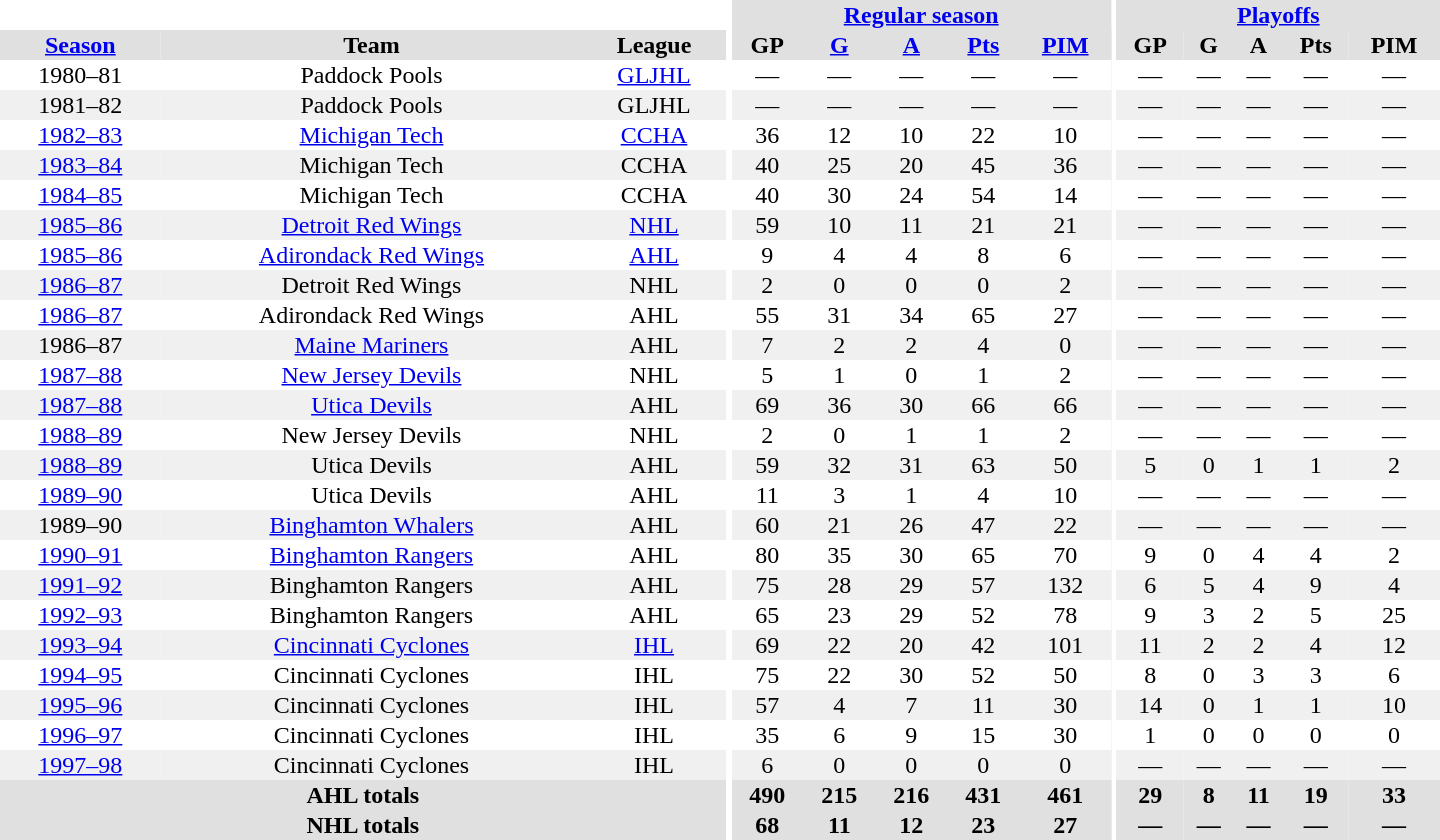<table border="0" cellpadding="1" cellspacing="0" style="text-align:center; width:60em">
<tr bgcolor="#e0e0e0">
<th colspan="3" bgcolor="#ffffff"></th>
<th rowspan="100" bgcolor="#ffffff"></th>
<th colspan="5"><a href='#'>Regular season</a></th>
<th rowspan="100" bgcolor="#ffffff"></th>
<th colspan="5"><a href='#'>Playoffs</a></th>
</tr>
<tr bgcolor="#e0e0e0">
<th><a href='#'>Season</a></th>
<th>Team</th>
<th>League</th>
<th>GP</th>
<th><a href='#'>G</a></th>
<th><a href='#'>A</a></th>
<th><a href='#'>Pts</a></th>
<th><a href='#'>PIM</a></th>
<th>GP</th>
<th>G</th>
<th>A</th>
<th>Pts</th>
<th>PIM</th>
</tr>
<tr>
<td>1980–81</td>
<td>Paddock Pools</td>
<td><a href='#'>GLJHL</a></td>
<td>—</td>
<td>—</td>
<td>—</td>
<td>—</td>
<td>—</td>
<td>—</td>
<td>—</td>
<td>—</td>
<td>—</td>
<td>—</td>
</tr>
<tr bgcolor="#f0f0f0">
<td>1981–82</td>
<td>Paddock Pools</td>
<td>GLJHL</td>
<td>—</td>
<td>—</td>
<td>—</td>
<td>—</td>
<td>—</td>
<td>—</td>
<td>—</td>
<td>—</td>
<td>—</td>
<td>—</td>
</tr>
<tr>
<td><a href='#'>1982–83</a></td>
<td><a href='#'>Michigan Tech</a></td>
<td><a href='#'>CCHA</a></td>
<td>36</td>
<td>12</td>
<td>10</td>
<td>22</td>
<td>10</td>
<td>—</td>
<td>—</td>
<td>—</td>
<td>—</td>
<td>—</td>
</tr>
<tr bgcolor="#f0f0f0">
<td><a href='#'>1983–84</a></td>
<td>Michigan Tech</td>
<td>CCHA</td>
<td>40</td>
<td>25</td>
<td>20</td>
<td>45</td>
<td>36</td>
<td>—</td>
<td>—</td>
<td>—</td>
<td>—</td>
<td>—</td>
</tr>
<tr>
<td><a href='#'>1984–85</a></td>
<td>Michigan Tech</td>
<td>CCHA</td>
<td>40</td>
<td>30</td>
<td>24</td>
<td>54</td>
<td>14</td>
<td>—</td>
<td>—</td>
<td>—</td>
<td>—</td>
<td>—</td>
</tr>
<tr bgcolor="#f0f0f0">
<td><a href='#'>1985–86</a></td>
<td><a href='#'>Detroit Red Wings</a></td>
<td><a href='#'>NHL</a></td>
<td>59</td>
<td>10</td>
<td>11</td>
<td>21</td>
<td>21</td>
<td>—</td>
<td>—</td>
<td>—</td>
<td>—</td>
<td>—</td>
</tr>
<tr>
<td><a href='#'>1985–86</a></td>
<td><a href='#'>Adirondack Red Wings</a></td>
<td><a href='#'>AHL</a></td>
<td>9</td>
<td>4</td>
<td>4</td>
<td>8</td>
<td>6</td>
<td>—</td>
<td>—</td>
<td>—</td>
<td>—</td>
<td>—</td>
</tr>
<tr bgcolor="#f0f0f0">
<td><a href='#'>1986–87</a></td>
<td>Detroit Red Wings</td>
<td>NHL</td>
<td>2</td>
<td>0</td>
<td>0</td>
<td>0</td>
<td>2</td>
<td>—</td>
<td>—</td>
<td>—</td>
<td>—</td>
<td>—</td>
</tr>
<tr>
<td><a href='#'>1986–87</a></td>
<td>Adirondack Red Wings</td>
<td>AHL</td>
<td>55</td>
<td>31</td>
<td>34</td>
<td>65</td>
<td>27</td>
<td>—</td>
<td>—</td>
<td>—</td>
<td>—</td>
<td>—</td>
</tr>
<tr bgcolor="#f0f0f0">
<td>1986–87</td>
<td><a href='#'>Maine Mariners</a></td>
<td>AHL</td>
<td>7</td>
<td>2</td>
<td>2</td>
<td>4</td>
<td>0</td>
<td>—</td>
<td>—</td>
<td>—</td>
<td>—</td>
<td>—</td>
</tr>
<tr>
<td><a href='#'>1987–88</a></td>
<td><a href='#'>New Jersey Devils</a></td>
<td>NHL</td>
<td>5</td>
<td>1</td>
<td>0</td>
<td>1</td>
<td>2</td>
<td>—</td>
<td>—</td>
<td>—</td>
<td>—</td>
<td>—</td>
</tr>
<tr bgcolor="#f0f0f0">
<td><a href='#'>1987–88</a></td>
<td><a href='#'>Utica Devils</a></td>
<td>AHL</td>
<td>69</td>
<td>36</td>
<td>30</td>
<td>66</td>
<td>66</td>
<td>—</td>
<td>—</td>
<td>—</td>
<td>—</td>
<td>—</td>
</tr>
<tr>
<td><a href='#'>1988–89</a></td>
<td>New Jersey Devils</td>
<td>NHL</td>
<td>2</td>
<td>0</td>
<td>1</td>
<td>1</td>
<td>2</td>
<td>—</td>
<td>—</td>
<td>—</td>
<td>—</td>
<td>—</td>
</tr>
<tr bgcolor="#f0f0f0">
<td><a href='#'>1988–89</a></td>
<td>Utica Devils</td>
<td>AHL</td>
<td>59</td>
<td>32</td>
<td>31</td>
<td>63</td>
<td>50</td>
<td>5</td>
<td>0</td>
<td>1</td>
<td>1</td>
<td>2</td>
</tr>
<tr>
<td><a href='#'>1989–90</a></td>
<td>Utica Devils</td>
<td>AHL</td>
<td>11</td>
<td>3</td>
<td>1</td>
<td>4</td>
<td>10</td>
<td>—</td>
<td>—</td>
<td>—</td>
<td>—</td>
<td>—</td>
</tr>
<tr bgcolor="#f0f0f0">
<td>1989–90</td>
<td><a href='#'>Binghamton Whalers</a></td>
<td>AHL</td>
<td>60</td>
<td>21</td>
<td>26</td>
<td>47</td>
<td>22</td>
<td>—</td>
<td>—</td>
<td>—</td>
<td>—</td>
<td>—</td>
</tr>
<tr>
<td><a href='#'>1990–91</a></td>
<td><a href='#'>Binghamton Rangers</a></td>
<td>AHL</td>
<td>80</td>
<td>35</td>
<td>30</td>
<td>65</td>
<td>70</td>
<td>9</td>
<td>0</td>
<td>4</td>
<td>4</td>
<td>2</td>
</tr>
<tr bgcolor="#f0f0f0">
<td><a href='#'>1991–92</a></td>
<td>Binghamton Rangers</td>
<td>AHL</td>
<td>75</td>
<td>28</td>
<td>29</td>
<td>57</td>
<td>132</td>
<td>6</td>
<td>5</td>
<td>4</td>
<td>9</td>
<td>4</td>
</tr>
<tr>
<td><a href='#'>1992–93</a></td>
<td>Binghamton Rangers</td>
<td>AHL</td>
<td>65</td>
<td>23</td>
<td>29</td>
<td>52</td>
<td>78</td>
<td>9</td>
<td>3</td>
<td>2</td>
<td>5</td>
<td>25</td>
</tr>
<tr bgcolor="#f0f0f0">
<td><a href='#'>1993–94</a></td>
<td><a href='#'>Cincinnati Cyclones</a></td>
<td><a href='#'>IHL</a></td>
<td>69</td>
<td>22</td>
<td>20</td>
<td>42</td>
<td>101</td>
<td>11</td>
<td>2</td>
<td>2</td>
<td>4</td>
<td>12</td>
</tr>
<tr>
<td><a href='#'>1994–95</a></td>
<td>Cincinnati Cyclones</td>
<td>IHL</td>
<td>75</td>
<td>22</td>
<td>30</td>
<td>52</td>
<td>50</td>
<td>8</td>
<td>0</td>
<td>3</td>
<td>3</td>
<td>6</td>
</tr>
<tr bgcolor="#f0f0f0">
<td><a href='#'>1995–96</a></td>
<td>Cincinnati Cyclones</td>
<td>IHL</td>
<td>57</td>
<td>4</td>
<td>7</td>
<td>11</td>
<td>30</td>
<td>14</td>
<td>0</td>
<td>1</td>
<td>1</td>
<td>10</td>
</tr>
<tr>
<td><a href='#'>1996–97</a></td>
<td>Cincinnati Cyclones</td>
<td>IHL</td>
<td>35</td>
<td>6</td>
<td>9</td>
<td>15</td>
<td>30</td>
<td>1</td>
<td>0</td>
<td>0</td>
<td>0</td>
<td>0</td>
</tr>
<tr bgcolor="#f0f0f0">
<td><a href='#'>1997–98</a></td>
<td>Cincinnati Cyclones</td>
<td>IHL</td>
<td>6</td>
<td>0</td>
<td>0</td>
<td>0</td>
<td>0</td>
<td>—</td>
<td>—</td>
<td>—</td>
<td>—</td>
<td>—</td>
</tr>
<tr bgcolor="#e0e0e0">
<th colspan="3">AHL totals</th>
<th>490</th>
<th>215</th>
<th>216</th>
<th>431</th>
<th>461</th>
<th>29</th>
<th>8</th>
<th>11</th>
<th>19</th>
<th>33</th>
</tr>
<tr bgcolor="#e0e0e0">
<th colspan="3">NHL totals</th>
<th>68</th>
<th>11</th>
<th>12</th>
<th>23</th>
<th>27</th>
<th>—</th>
<th>—</th>
<th>—</th>
<th>—</th>
<th>—</th>
</tr>
</table>
